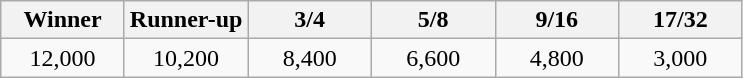<table class="wikitable" style="text-align:center">
<tr>
<th width="75">Winner</th>
<th width="75">Runner-up</th>
<th width="75">3/4</th>
<th width="75">5/8</th>
<th width="75">9/16</th>
<th width="75">17/32</th>
</tr>
<tr>
<td>12,000</td>
<td>10,200</td>
<td>8,400</td>
<td>6,600</td>
<td>4,800</td>
<td>3,000</td>
</tr>
</table>
